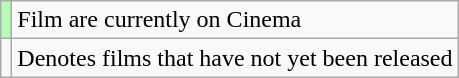<table class="wikitable">
<tr>
<td style="background:#b6fcb6"></td>
<td>Film are currently on Cinema</td>
</tr>
<tr>
<td></td>
<td>Denotes films that have not yet been released</td>
</tr>
</table>
